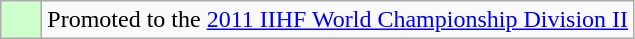<table class="wikitable">
<tr>
<td width=20px bgcolor="#ccffcc"></td>
<td>Promoted to the <a href='#'>2011 IIHF World Championship Division II</a></td>
</tr>
</table>
